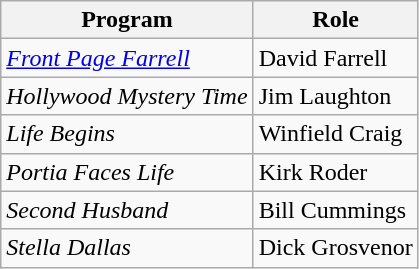<table class="wikitable">
<tr>
<th>Program</th>
<th>Role</th>
</tr>
<tr>
<td><em><a href='#'>Front Page Farrell</a></em></td>
<td>David Farrell</td>
</tr>
<tr>
<td><em>Hollywood Mystery Time</em></td>
<td>Jim Laughton</td>
</tr>
<tr>
<td><em>Life Begins</em></td>
<td>Winfield Craig</td>
</tr>
<tr>
<td><em>Portia Faces Life</em></td>
<td>Kirk Roder</td>
</tr>
<tr>
<td><em>Second Husband</em></td>
<td>Bill Cummings</td>
</tr>
<tr>
<td><em>Stella Dallas</em></td>
<td>Dick Grosvenor</td>
</tr>
</table>
